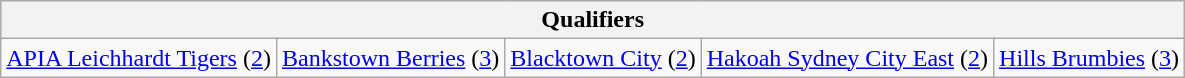<table class="wikitable" style="text-align:center">
<tr>
<th colspan=5>Qualifiers</th>
</tr>
<tr>
<td><a href='#'>APIA Leichhardt Tigers</a> (<a href='#'>2</a>)</td>
<td><a href='#'>Bankstown Berries</a> (<a href='#'>3</a>)</td>
<td><a href='#'>Blacktown City</a> (<a href='#'>2</a>)</td>
<td><a href='#'>Hakoah Sydney City East</a> (<a href='#'>2</a>)</td>
<td><a href='#'>Hills Brumbies</a> (<a href='#'>3</a>)</td>
</tr>
</table>
